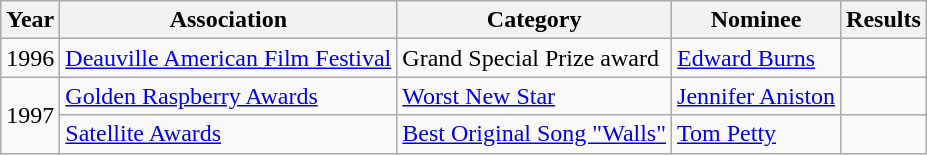<table class="wikitable">
<tr>
<th>Year</th>
<th>Association</th>
<th>Category</th>
<th>Nominee</th>
<th>Results</th>
</tr>
<tr>
<td>1996</td>
<td><a href='#'>Deauville American Film Festival</a></td>
<td>Grand Special Prize award</td>
<td><a href='#'>Edward Burns</a></td>
<td></td>
</tr>
<tr>
<td rowspan="2">1997</td>
<td><a href='#'>Golden Raspberry Awards</a></td>
<td><a href='#'>Worst New Star</a></td>
<td><a href='#'>Jennifer Aniston</a></td>
<td></td>
</tr>
<tr>
<td><a href='#'>Satellite Awards</a></td>
<td><a href='#'>Best Original Song "Walls"</a></td>
<td><a href='#'>Tom Petty</a></td>
<td></td>
</tr>
</table>
